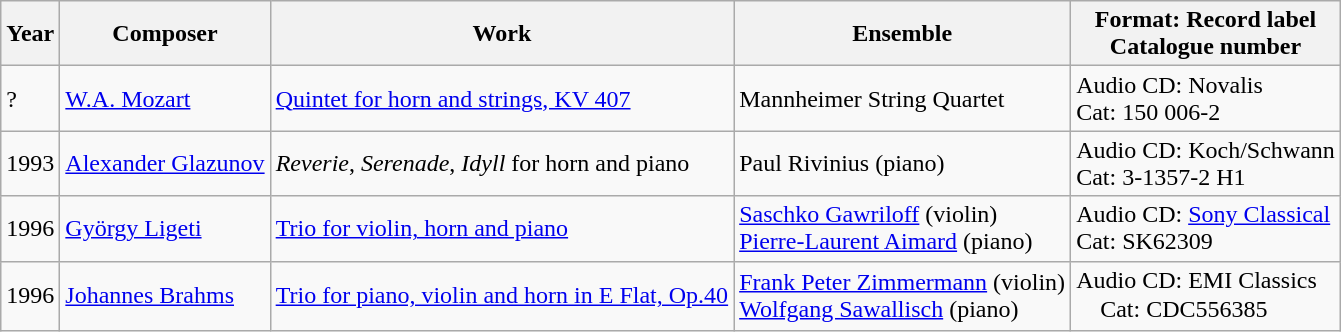<table class="wikitable">
<tr>
<th>Year</th>
<th>Composer</th>
<th>Work</th>
<th>Ensemble</th>
<th>Format: Record label<br>Catalogue number</th>
</tr>
<tr>
<td>?</td>
<td><a href='#'>W.A. Mozart</a></td>
<td><a href='#'>Quintet for horn and strings, KV 407</a></td>
<td>Mannheimer String Quartet</td>
<td>Audio CD: Novalis<br> Cat: 150 006-2</td>
</tr>
<tr>
<td>1993</td>
<td><a href='#'>Alexander Glazunov</a></td>
<td><em>Reverie</em>, <em>Serenade</em>, <em>Idyll</em> for horn and piano</td>
<td>Paul Rivinius (piano)</td>
<td>Audio CD: Koch/Schwann<br> Cat: 3-1357-2 H1</td>
</tr>
<tr>
<td>1996</td>
<td><a href='#'>György Ligeti</a></td>
<td><a href='#'>Trio for violin, horn and piano</a></td>
<td><a href='#'>Saschko Gawriloff</a> (violin)<br><a href='#'>Pierre-Laurent Aimard</a> (piano)</td>
<td>Audio CD: <a href='#'>Sony Classical</a><br>Cat: SK62309</td>
</tr>
<tr>
<td>1996</td>
<td><a href='#'>Johannes Brahms</a></td>
<td><a href='#'>Trio for piano, violin and horn in E Flat, Op.40</a></td>
<td><a href='#'>Frank Peter Zimmermann</a> (violin)<br><a href='#'>Wolfgang Sawallisch</a> (piano)</td>
<td>Audio CD: EMI Classics<br>　Cat: CDC556385</td>
</tr>
</table>
